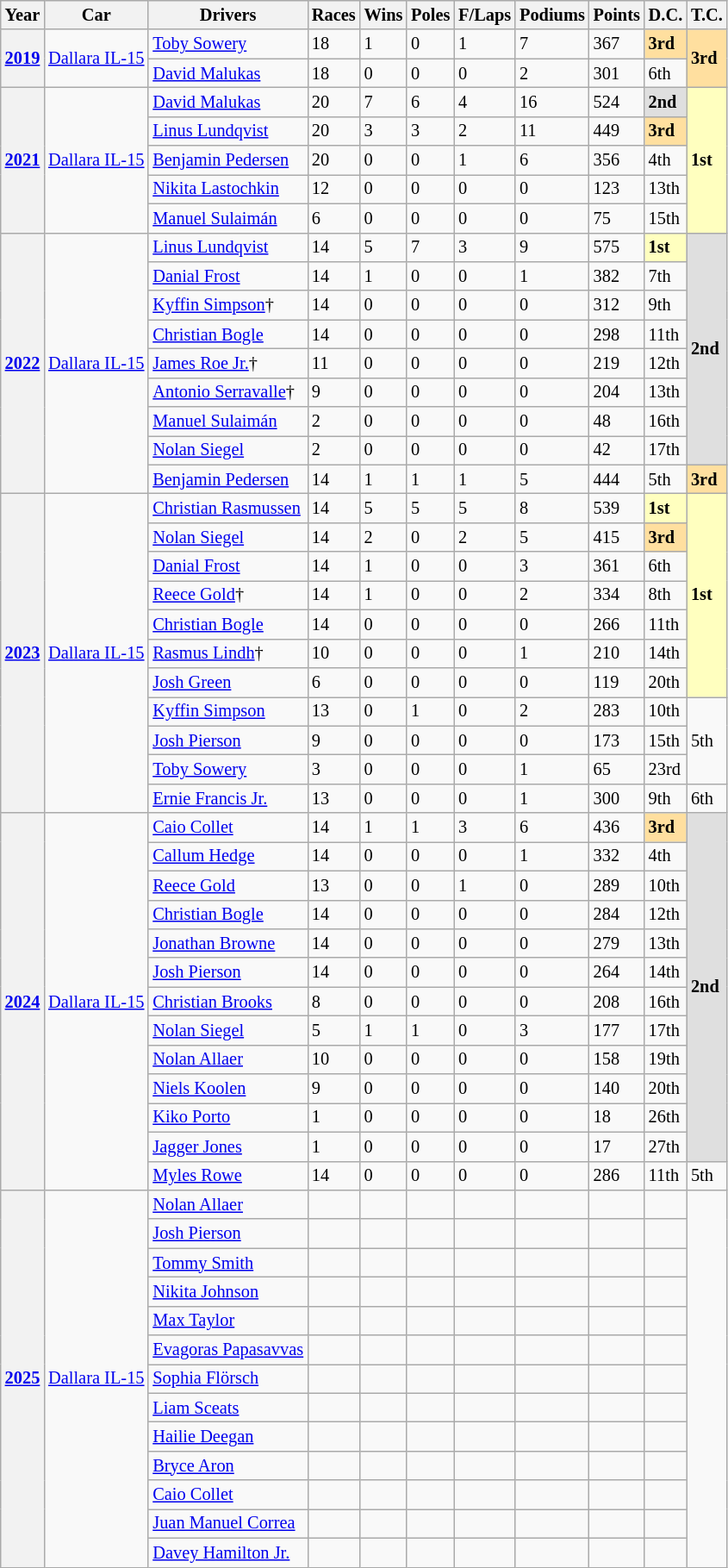<table class="wikitable" style="font-size:85%">
<tr valign="top">
<th>Year</th>
<th>Car</th>
<th>Drivers</th>
<th>Races</th>
<th>Wins</th>
<th>Poles</th>
<th>F/Laps</th>
<th>Podiums</th>
<th>Points</th>
<th>D.C.</th>
<th>T.C.</th>
</tr>
<tr>
<th rowspan="2"><a href='#'>2019</a></th>
<td rowspan="2"><a href='#'>Dallara IL-15</a></td>
<td> <a href='#'>Toby Sowery</a></td>
<td>18</td>
<td>1</td>
<td>0</td>
<td>1</td>
<td>7</td>
<td>367</td>
<td style="background:#FFDF9F;"><strong>3rd</strong></td>
<td rowspan="2" style="background:#FFDF9F;"><strong>3rd</strong></td>
</tr>
<tr>
<td> <a href='#'>David Malukas</a></td>
<td>18</td>
<td>0</td>
<td>0</td>
<td>0</td>
<td>2</td>
<td>301</td>
<td>6th</td>
</tr>
<tr>
<th rowspan="5"><a href='#'>2021</a></th>
<td rowspan="5"><a href='#'>Dallara IL-15</a></td>
<td> <a href='#'>David Malukas</a></td>
<td>20</td>
<td>7</td>
<td>6</td>
<td>4</td>
<td>16</td>
<td>524</td>
<td style="background:#DFDFDF;"><strong>2nd</strong></td>
<td rowspan="5" style="background:#FFFFBF;"><strong>1st</strong></td>
</tr>
<tr>
<td> <a href='#'>Linus Lundqvist</a></td>
<td>20</td>
<td>3</td>
<td>3</td>
<td>2</td>
<td>11</td>
<td>449</td>
<td style="background:#FFDF9F;"><strong>3rd</strong></td>
</tr>
<tr>
<td> <a href='#'>Benjamin Pedersen</a></td>
<td>20</td>
<td>0</td>
<td>0</td>
<td>1</td>
<td>6</td>
<td>356</td>
<td>4th</td>
</tr>
<tr>
<td> <a href='#'>Nikita Lastochkin</a></td>
<td>12</td>
<td>0</td>
<td>0</td>
<td>0</td>
<td>0</td>
<td>123</td>
<td>13th</td>
</tr>
<tr>
<td> <a href='#'>Manuel Sulaimán</a></td>
<td>6</td>
<td>0</td>
<td>0</td>
<td>0</td>
<td>0</td>
<td>75</td>
<td>15th</td>
</tr>
<tr>
<th rowspan="9"><a href='#'>2022</a></th>
<td rowspan="9"><a href='#'>Dallara IL-15</a></td>
<td> <a href='#'>Linus Lundqvist</a></td>
<td>14</td>
<td>5</td>
<td>7</td>
<td>3</td>
<td>9</td>
<td>575</td>
<td style="background:#FFFFBF;"><strong>1st</strong></td>
<td rowspan="8" style="background:#DFDFDF;"><strong>2nd</strong></td>
</tr>
<tr>
<td> <a href='#'>Danial Frost</a></td>
<td>14</td>
<td>1</td>
<td>0</td>
<td>0</td>
<td>1</td>
<td>382</td>
<td>7th</td>
</tr>
<tr>
<td> <a href='#'>Kyffin Simpson</a>†</td>
<td>14</td>
<td>0</td>
<td>0</td>
<td>0</td>
<td>0</td>
<td>312</td>
<td>9th</td>
</tr>
<tr>
<td> <a href='#'>Christian Bogle</a></td>
<td>14</td>
<td>0</td>
<td>0</td>
<td>0</td>
<td>0</td>
<td>298</td>
<td>11th</td>
</tr>
<tr>
<td> <a href='#'>James Roe Jr.</a>†</td>
<td>11</td>
<td>0</td>
<td>0</td>
<td>0</td>
<td>0</td>
<td>219</td>
<td>12th</td>
</tr>
<tr>
<td> <a href='#'>Antonio Serravalle</a>†</td>
<td>9</td>
<td>0</td>
<td>0</td>
<td>0</td>
<td>0</td>
<td>204</td>
<td>13th</td>
</tr>
<tr>
<td> <a href='#'>Manuel Sulaimán</a></td>
<td>2</td>
<td>0</td>
<td>0</td>
<td>0</td>
<td>0</td>
<td>48</td>
<td>16th</td>
</tr>
<tr>
<td> <a href='#'>Nolan Siegel</a></td>
<td>2</td>
<td>0</td>
<td>0</td>
<td>0</td>
<td>0</td>
<td>42</td>
<td>17th</td>
</tr>
<tr>
<td> <a href='#'>Benjamin Pedersen</a></td>
<td>14</td>
<td>1</td>
<td>1</td>
<td>1</td>
<td>5</td>
<td>444</td>
<td>5th</td>
<td style="background:#FFDF9F;"><strong>3rd</strong></td>
</tr>
<tr>
<th rowspan="11"><a href='#'>2023</a></th>
<td rowspan="11"><a href='#'>Dallara IL-15</a></td>
<td> <a href='#'>Christian Rasmussen</a></td>
<td>14</td>
<td>5</td>
<td>5</td>
<td>5</td>
<td>8</td>
<td>539</td>
<td style="background:#FFFFBF;"><strong>1st</strong></td>
<td rowspan="7" style="background:#FFFFBF;"><strong>1st</strong></td>
</tr>
<tr>
<td> <a href='#'>Nolan Siegel</a></td>
<td>14</td>
<td>2</td>
<td>0</td>
<td>2</td>
<td>5</td>
<td>415</td>
<td style="background:#FFDF9F;"><strong>3rd</strong></td>
</tr>
<tr>
<td> <a href='#'>Danial Frost</a></td>
<td>14</td>
<td>1</td>
<td>0</td>
<td>0</td>
<td>3</td>
<td>361</td>
<td>6th</td>
</tr>
<tr>
<td> <a href='#'>Reece Gold</a>†</td>
<td>14</td>
<td>1</td>
<td>0</td>
<td>0</td>
<td>2</td>
<td>334</td>
<td>8th</td>
</tr>
<tr>
<td> <a href='#'>Christian Bogle</a></td>
<td>14</td>
<td>0</td>
<td>0</td>
<td>0</td>
<td>0</td>
<td>266</td>
<td>11th</td>
</tr>
<tr>
<td> <a href='#'>Rasmus Lindh</a>†</td>
<td>10</td>
<td>0</td>
<td>0</td>
<td>0</td>
<td>1</td>
<td>210</td>
<td>14th</td>
</tr>
<tr>
<td> <a href='#'>Josh Green</a></td>
<td>6</td>
<td>0</td>
<td>0</td>
<td>0</td>
<td>0</td>
<td>119</td>
<td>20th</td>
</tr>
<tr>
<td> <a href='#'>Kyffin Simpson</a></td>
<td>13</td>
<td>0</td>
<td>1</td>
<td>0</td>
<td>2</td>
<td>283</td>
<td>10th</td>
<td rowspan="3">5th</td>
</tr>
<tr>
<td> <a href='#'>Josh Pierson</a></td>
<td>9</td>
<td>0</td>
<td>0</td>
<td>0</td>
<td>0</td>
<td>173</td>
<td>15th</td>
</tr>
<tr>
<td> <a href='#'>Toby Sowery</a></td>
<td>3</td>
<td>0</td>
<td>0</td>
<td>0</td>
<td>1</td>
<td>65</td>
<td>23rd</td>
</tr>
<tr>
<td> <a href='#'>Ernie Francis Jr.</a></td>
<td>13</td>
<td>0</td>
<td>0</td>
<td>0</td>
<td>1</td>
<td>300</td>
<td>9th</td>
<td>6th</td>
</tr>
<tr>
<th rowspan="13"><a href='#'>2024</a></th>
<td rowspan="13"><a href='#'>Dallara IL-15</a></td>
<td> <a href='#'>Caio Collet</a></td>
<td>14</td>
<td>1</td>
<td>1</td>
<td>3</td>
<td>6</td>
<td>436</td>
<td style="background:#FFDF9F;"><strong>3rd</strong></td>
<td rowspan="12" style="background:#DFDFDF;"><strong>2nd</strong></td>
</tr>
<tr>
<td> <a href='#'>Callum Hedge</a></td>
<td>14</td>
<td>0</td>
<td>0</td>
<td>0</td>
<td>1</td>
<td>332</td>
<td>4th</td>
</tr>
<tr>
<td> <a href='#'>Reece Gold</a></td>
<td>13</td>
<td>0</td>
<td>0</td>
<td>1</td>
<td>0</td>
<td>289</td>
<td>10th</td>
</tr>
<tr>
<td> <a href='#'>Christian Bogle</a></td>
<td>14</td>
<td>0</td>
<td>0</td>
<td>0</td>
<td>0</td>
<td>284</td>
<td>12th</td>
</tr>
<tr>
<td> <a href='#'>Jonathan Browne</a></td>
<td>14</td>
<td>0</td>
<td>0</td>
<td>0</td>
<td>0</td>
<td>279</td>
<td>13th</td>
</tr>
<tr>
<td> <a href='#'>Josh Pierson</a></td>
<td>14</td>
<td>0</td>
<td>0</td>
<td>0</td>
<td>0</td>
<td>264</td>
<td>14th</td>
</tr>
<tr>
<td> <a href='#'>Christian Brooks</a></td>
<td>8</td>
<td>0</td>
<td>0</td>
<td>0</td>
<td>0</td>
<td>208</td>
<td>16th</td>
</tr>
<tr>
<td> <a href='#'>Nolan Siegel</a></td>
<td>5</td>
<td>1</td>
<td>1</td>
<td>0</td>
<td>3</td>
<td>177</td>
<td>17th</td>
</tr>
<tr>
<td> <a href='#'>Nolan Allaer</a></td>
<td>10</td>
<td>0</td>
<td>0</td>
<td>0</td>
<td>0</td>
<td>158</td>
<td>19th</td>
</tr>
<tr>
<td> <a href='#'>Niels Koolen</a></td>
<td>9</td>
<td>0</td>
<td>0</td>
<td>0</td>
<td>0</td>
<td>140</td>
<td>20th</td>
</tr>
<tr>
<td> <a href='#'>Kiko Porto</a></td>
<td>1</td>
<td>0</td>
<td>0</td>
<td>0</td>
<td>0</td>
<td>18</td>
<td>26th</td>
</tr>
<tr>
<td> <a href='#'>Jagger Jones</a></td>
<td>1</td>
<td>0</td>
<td>0</td>
<td>0</td>
<td>0</td>
<td>17</td>
<td>27th</td>
</tr>
<tr>
<td> <a href='#'>Myles Rowe</a></td>
<td>14</td>
<td>0</td>
<td>0</td>
<td>0</td>
<td>0</td>
<td>286</td>
<td>11th</td>
<td>5th</td>
</tr>
<tr>
<th rowspan="13"><a href='#'>2025</a></th>
<td rowspan="13"><a href='#'>Dallara IL-15</a></td>
<td> <a href='#'>Nolan Allaer</a></td>
<td></td>
<td></td>
<td></td>
<td></td>
<td></td>
<td></td>
<td></td>
<td rowspan="13"></td>
</tr>
<tr>
<td> <a href='#'>Josh Pierson</a></td>
<td></td>
<td></td>
<td></td>
<td></td>
<td></td>
<td></td>
<td></td>
</tr>
<tr>
<td> <a href='#'>Tommy Smith</a></td>
<td></td>
<td></td>
<td></td>
<td></td>
<td></td>
<td></td>
<td></td>
</tr>
<tr>
<td> <a href='#'>Nikita Johnson</a></td>
<td></td>
<td></td>
<td></td>
<td></td>
<td></td>
<td></td>
<td></td>
</tr>
<tr>
<td> <a href='#'>Max Taylor</a></td>
<td></td>
<td></td>
<td></td>
<td></td>
<td></td>
<td></td>
<td></td>
</tr>
<tr>
<td> <a href='#'>Evagoras Papasavvas</a></td>
<td></td>
<td></td>
<td></td>
<td></td>
<td></td>
<td></td>
<td></td>
</tr>
<tr>
<td> <a href='#'>Sophia Flörsch</a></td>
<td></td>
<td></td>
<td></td>
<td></td>
<td></td>
<td></td>
<td></td>
</tr>
<tr>
<td> <a href='#'>Liam Sceats</a></td>
<td></td>
<td></td>
<td></td>
<td></td>
<td></td>
<td></td>
<td></td>
</tr>
<tr>
<td> <a href='#'>Hailie Deegan</a></td>
<td></td>
<td></td>
<td></td>
<td></td>
<td></td>
<td></td>
<td></td>
</tr>
<tr>
<td> <a href='#'>Bryce Aron</a></td>
<td></td>
<td></td>
<td></td>
<td></td>
<td></td>
<td></td>
<td></td>
</tr>
<tr>
<td> <a href='#'>Caio Collet</a></td>
<td></td>
<td></td>
<td></td>
<td></td>
<td></td>
<td></td>
<td></td>
</tr>
<tr>
<td> <a href='#'>Juan Manuel Correa</a></td>
<td></td>
<td></td>
<td></td>
<td></td>
<td></td>
<td></td>
<td></td>
</tr>
<tr>
<td> <a href='#'>Davey Hamilton Jr.</a></td>
<td></td>
<td></td>
<td></td>
<td></td>
<td></td>
<td></td>
<td></td>
</tr>
</table>
